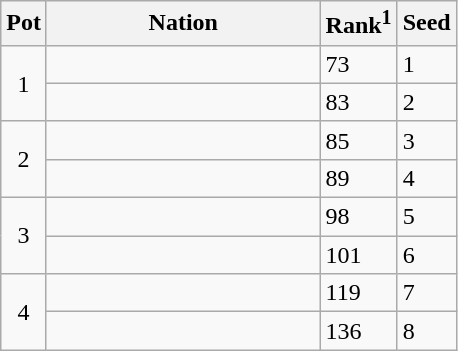<table class="wikitable">
<tr>
<th>Pot</th>
<th width="175">Nation</th>
<th>Rank<sup>1</sup></th>
<th>Seed</th>
</tr>
<tr>
<td rowspan=2 style="text-align:center;">1</td>
<td></td>
<td>73</td>
<td>1</td>
</tr>
<tr>
<td></td>
<td>83</td>
<td>2</td>
</tr>
<tr>
<td rowspan=2 style="text-align:center;">2</td>
<td></td>
<td>85</td>
<td>3</td>
</tr>
<tr>
<td></td>
<td>89</td>
<td>4</td>
</tr>
<tr>
<td rowspan=2 style="text-align:center;">3</td>
<td></td>
<td>98</td>
<td>5</td>
</tr>
<tr>
<td></td>
<td>101</td>
<td>6</td>
</tr>
<tr>
<td rowspan=2 style="text-align:center;">4</td>
<td></td>
<td>119</td>
<td>7</td>
</tr>
<tr>
<td></td>
<td>136</td>
<td>8</td>
</tr>
</table>
